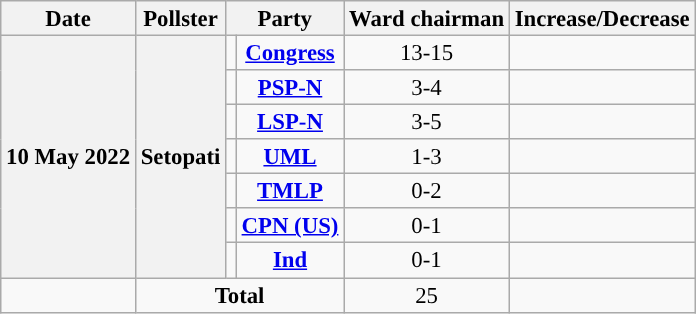<table class="wikitable sortable" style="text-align:center;font-size:95%;line-height:16px">
<tr>
<th>Date</th>
<th>Pollster</th>
<th colspan="2">Party</th>
<th>Ward chairman</th>
<th>Increase/Decrease</th>
</tr>
<tr>
<th rowspan="7">10 May 2022</th>
<th rowspan="7">Setopati</th>
<td style="background-color:"></td>
<td><strong><a href='#'>Congress</a></strong></td>
<td>13-15</td>
<td></td>
</tr>
<tr>
<td style="background-color:"></td>
<td><a href='#'><strong>PSP-N</strong></a></td>
<td>3-4</td>
<td></td>
</tr>
<tr>
<td style="background-color:"></td>
<td><a href='#'><strong>LSP-N</strong></a></td>
<td>3-5</td>
<td></td>
</tr>
<tr>
<td style="background-color:"></td>
<td><strong><a href='#'>UML</a></strong></td>
<td>1-3</td>
<td></td>
</tr>
<tr>
<td style="background-color:"></td>
<td><strong><a href='#'>TMLP</a></strong></td>
<td>0-2</td>
<td></td>
</tr>
<tr>
<td style="background-color:"></td>
<td><a href='#'><strong>CPN (US)</strong></a></td>
<td>0-1</td>
<td></td>
</tr>
<tr>
<td style="background-color:"></td>
<td><a href='#'><strong>Ind</strong></a></td>
<td>0-1</td>
<td></td>
</tr>
<tr>
<td></td>
<td colspan="3"><strong>Total</strong></td>
<td>25</td>
<td></td>
</tr>
</table>
